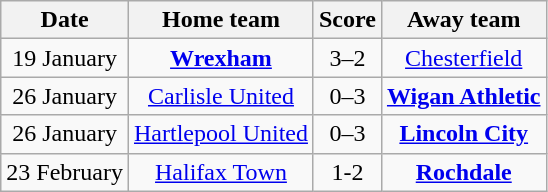<table class="wikitable" style="text-align: center">
<tr>
<th>Date</th>
<th>Home team</th>
<th>Score</th>
<th>Away team</th>
</tr>
<tr>
<td>19 January</td>
<td><strong><a href='#'>Wrexham</a></strong></td>
<td>3–2</td>
<td><a href='#'>Chesterfield</a></td>
</tr>
<tr>
<td>26 January</td>
<td><a href='#'>Carlisle United</a></td>
<td>0–3</td>
<td><strong><a href='#'>Wigan Athletic</a></strong></td>
</tr>
<tr>
<td>26 January</td>
<td><a href='#'>Hartlepool United</a></td>
<td>0–3</td>
<td><strong><a href='#'>Lincoln City</a></strong></td>
</tr>
<tr>
<td>23 February</td>
<td><a href='#'>Halifax Town</a></td>
<td>1-2</td>
<td><strong><a href='#'>Rochdale</a></strong></td>
</tr>
</table>
